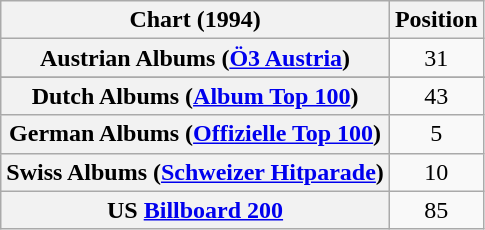<table class="wikitable plainrowheaders sortable">
<tr>
<th scope="col">Chart (1994)</th>
<th scope="col">Position</th>
</tr>
<tr>
<th scope="row">Austrian Albums (<a href='#'>Ö3 Austria</a>)</th>
<td align=center>31</td>
</tr>
<tr>
</tr>
<tr>
<th scope="row">Dutch Albums (<a href='#'>Album Top 100</a>)</th>
<td align=center>43</td>
</tr>
<tr>
<th scope="row">German Albums (<a href='#'>Offizielle Top 100</a>)</th>
<td align=center>5</td>
</tr>
<tr>
<th scope="row">Swiss Albums (<a href='#'>Schweizer Hitparade</a>)</th>
<td align=center>10</td>
</tr>
<tr>
<th scope="row">US <a href='#'>Billboard 200</a></th>
<td align=center>85</td>
</tr>
</table>
